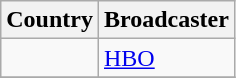<table class="wikitable">
<tr>
<th align=center>Country</th>
<th align=center>Broadcaster</th>
</tr>
<tr>
<td></td>
<td><a href='#'>HBO</a></td>
</tr>
<tr>
</tr>
</table>
